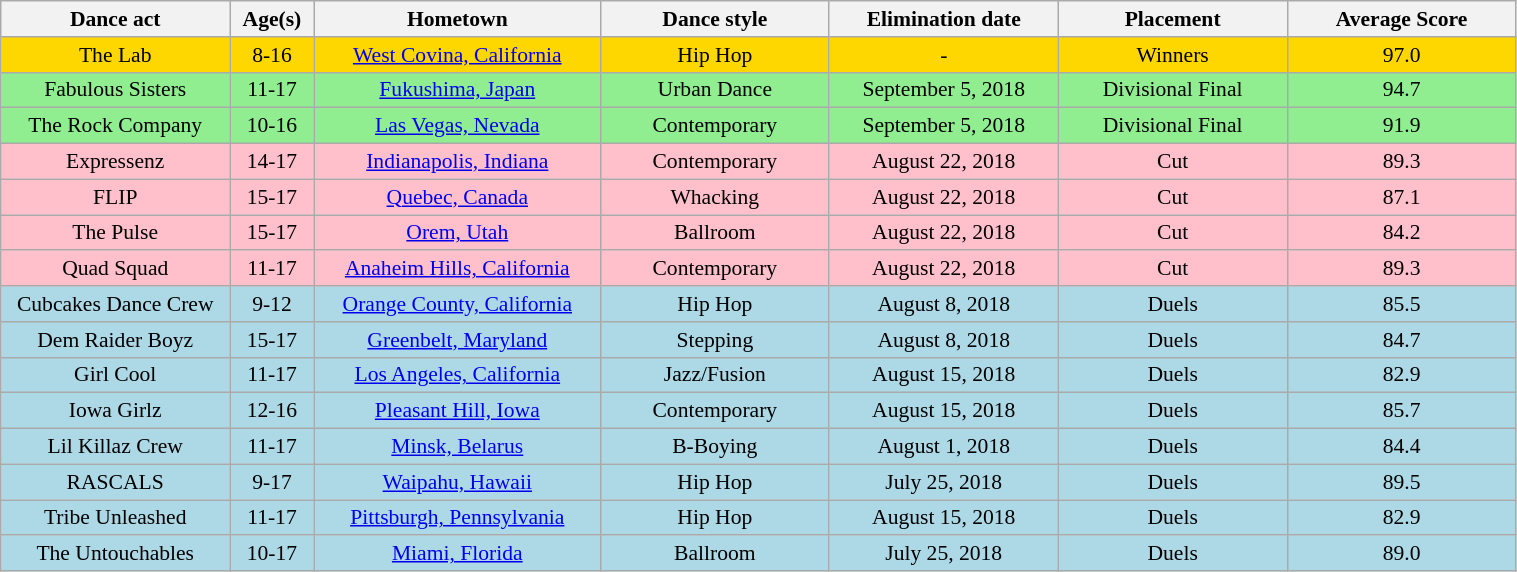<table class="wikitable" style="text-align:center; font-size:90%; border-collapse:collapse;" width=80%>
<tr>
<th width=12%>Dance act</th>
<th width="4%" align="center">Age(s)</th>
<th width=15%>Hometown</th>
<th width=12%>Dance style</th>
<th width=12%>Elimination date</th>
<th width=12%>Placement</th>
<th width=12%>Average Score</th>
</tr>
<tr style="color:black; background:gold;">
<td>The Lab</td>
<td>8-16</td>
<td><a href='#'>West Covina, California</a></td>
<td>Hip Hop</td>
<td>-</td>
<td>Winners</td>
<td>97.0</td>
</tr>
<tr style="color:black; background:LightGreen;">
<td>Fabulous Sisters</td>
<td>11-17</td>
<td><a href='#'>Fukushima, Japan</a></td>
<td>Urban Dance</td>
<td>September 5, 2018</td>
<td>Divisional Final</td>
<td>94.7</td>
</tr>
<tr style="color:black; background:LightGreen;">
<td>The Rock Company</td>
<td>10-16</td>
<td><a href='#'>Las Vegas, Nevada</a></td>
<td>Contemporary</td>
<td>September 5, 2018</td>
<td>Divisional Final</td>
<td>91.9</td>
</tr>
<tr style="color:black; background:pink;">
<td>Expressenz</td>
<td>14-17</td>
<td><a href='#'>Indianapolis, Indiana</a></td>
<td>Contemporary</td>
<td>August 22, 2018</td>
<td>Cut</td>
<td>89.3</td>
</tr>
<tr style="color:black; background:pink;">
<td>FLIP</td>
<td>15-17</td>
<td><a href='#'>Quebec, Canada</a></td>
<td>Whacking</td>
<td>August 22, 2018</td>
<td>Cut</td>
<td>87.1</td>
</tr>
<tr style="color:black; background:pink;">
<td>The Pulse</td>
<td>15-17</td>
<td><a href='#'>Orem, Utah</a></td>
<td>Ballroom</td>
<td>August 22, 2018</td>
<td>Cut</td>
<td>84.2</td>
</tr>
<tr style="color:black; background:pink;">
<td>Quad Squad</td>
<td>11-17</td>
<td><a href='#'>Anaheim Hills, California</a></td>
<td>Contemporary</td>
<td>August 22, 2018</td>
<td>Cut</td>
<td>89.3</td>
</tr>
<tr style="color:black; background:LightBlue;">
<td>Cubcakes Dance Crew</td>
<td>9-12</td>
<td><a href='#'>Orange County, California</a></td>
<td>Hip Hop</td>
<td>August 8, 2018</td>
<td>Duels</td>
<td>85.5</td>
</tr>
<tr style="color:black; background:LightBlue;">
<td>Dem Raider Boyz</td>
<td>15-17</td>
<td><a href='#'>Greenbelt, Maryland</a></td>
<td>Stepping</td>
<td>August 8, 2018</td>
<td>Duels</td>
<td>84.7</td>
</tr>
<tr style="color:black; background:LightBlue;">
<td>Girl Cool</td>
<td>11-17</td>
<td><a href='#'>Los Angeles, California</a></td>
<td>Jazz/Fusion</td>
<td>August 15, 2018</td>
<td>Duels</td>
<td>82.9</td>
</tr>
<tr style="color:black; background:LightBlue;">
<td>Iowa Girlz</td>
<td>12-16</td>
<td><a href='#'>Pleasant Hill, Iowa</a></td>
<td>Contemporary</td>
<td>August 15, 2018</td>
<td>Duels</td>
<td>85.7</td>
</tr>
<tr style="color:black; background:LightBlue;">
<td>Lil Killaz Crew</td>
<td>11-17</td>
<td><a href='#'>Minsk, Belarus</a></td>
<td>B-Boying</td>
<td>August 1, 2018</td>
<td>Duels</td>
<td>84.4</td>
</tr>
<tr style="color:black; background:LightBlue;">
<td>RASCALS</td>
<td>9-17</td>
<td><a href='#'>Waipahu, Hawaii</a></td>
<td>Hip Hop</td>
<td>July 25, 2018</td>
<td>Duels</td>
<td>89.5</td>
</tr>
<tr style="color:black; background:LightBlue;">
<td>Tribe Unleashed</td>
<td>11-17</td>
<td><a href='#'>Pittsburgh, Pennsylvania</a></td>
<td>Hip Hop</td>
<td>August 15, 2018</td>
<td>Duels</td>
<td>82.9</td>
</tr>
<tr style="color:black; background:LightBlue;">
<td>The Untouchables</td>
<td>10-17</td>
<td><a href='#'>Miami, Florida</a></td>
<td>Ballroom</td>
<td>July 25, 2018</td>
<td>Duels</td>
<td>89.0</td>
</tr>
</table>
